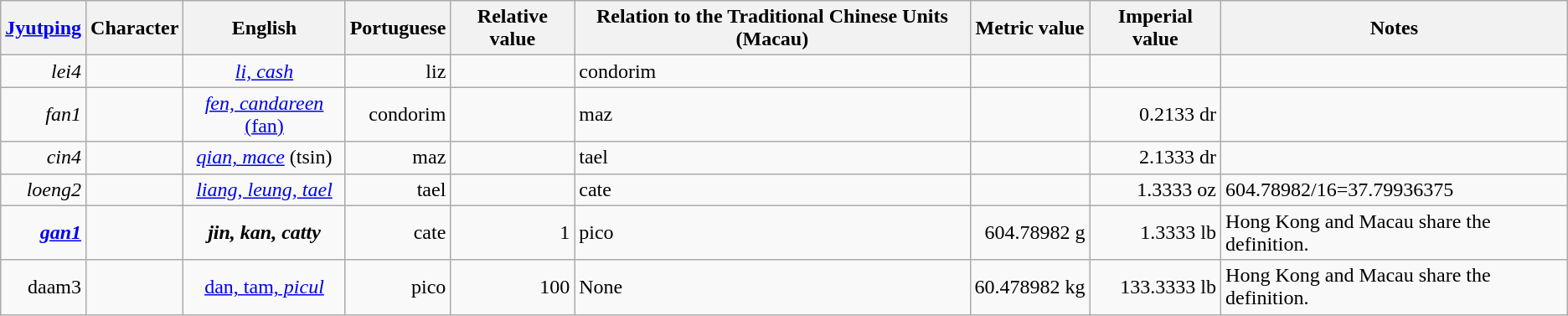<table class="wikitable">
<tr>
<th><a href='#'>Jyutping</a></th>
<th>Character</th>
<th>English</th>
<th>Portuguese</th>
<th>Relative value</th>
<th>Relation to the Traditional Chinese Units (Macau)</th>
<th>Metric value</th>
<th>Imperial value</th>
<th>Notes</th>
</tr>
<tr>
<td align="right"><em>lei4</em></td>
<td align="right"></td>
<td align="center"><em><a href='#'>li, cash</a></em></td>
<td align=right>liz</td>
<td align=right></td>
<td> condorim</td>
<td align="right"></td>
<td align=right></td>
<td align=left></td>
</tr>
<tr>
<td align="right"><em>fan1</em></td>
<td align="right"></td>
<td align="center"><a href='#'><em>fen, candareen</em> (fan)</a></td>
<td align=right>condorim</td>
<td align=right></td>
<td> maz</td>
<td align="right"></td>
<td align=right>0.2133 dr</td>
<td align=left></td>
</tr>
<tr>
<td align="right"><em>cin4</em></td>
<td align="right"></td>
<td align="center"><em><a href='#'>qian, mace</a></em> (tsin)</td>
<td align=right>maz</td>
<td align=right></td>
<td> tael</td>
<td align="right"></td>
<td align=right>2.1333 dr</td>
<td align=left></td>
</tr>
<tr>
<td align="right"><em>loeng2</em></td>
<td align="right"></td>
<td align="center"><em><a href='#'>liang, leung, tael</a></em></td>
<td align=right>tael</td>
<td align=right></td>
<td> cate</td>
<td align="right"></td>
<td align=right>1.3333 oz</td>
<td align=left>604.78982/16=37.79936375</td>
</tr>
<tr>
<td align="right"><strong><em><a href='#'>gan1</a></em></strong></td>
<td align="right"><strong></strong></td>
<td align="center"><strong><em>jin, kan<em>, catty<strong></td>
<td align=right></strong>cate<strong></td>
<td align=right></strong>1<strong></td>
<td> </strong>pico<strong></td>
<td align="right"></strong>604.78982 g<strong></td>
<td align=right></strong>1.3333 lb<strong></td>
<td align=left></strong>Hong Kong and Macau share the definition.<strong></td>
</tr>
<tr>
<td align="right"></em>daam3<em></td>
<td align="right"></td>
<td align="center"><a href='#'></em>dan, tam,<em> picul</a></td>
<td align=right>pico</td>
<td align=right>100</td>
<td>None</td>
<td align="right">60.478982 kg</td>
<td align=right>133.3333 lb</td>
<td align=left>Hong Kong and Macau share the definition.</td>
</tr>
</table>
